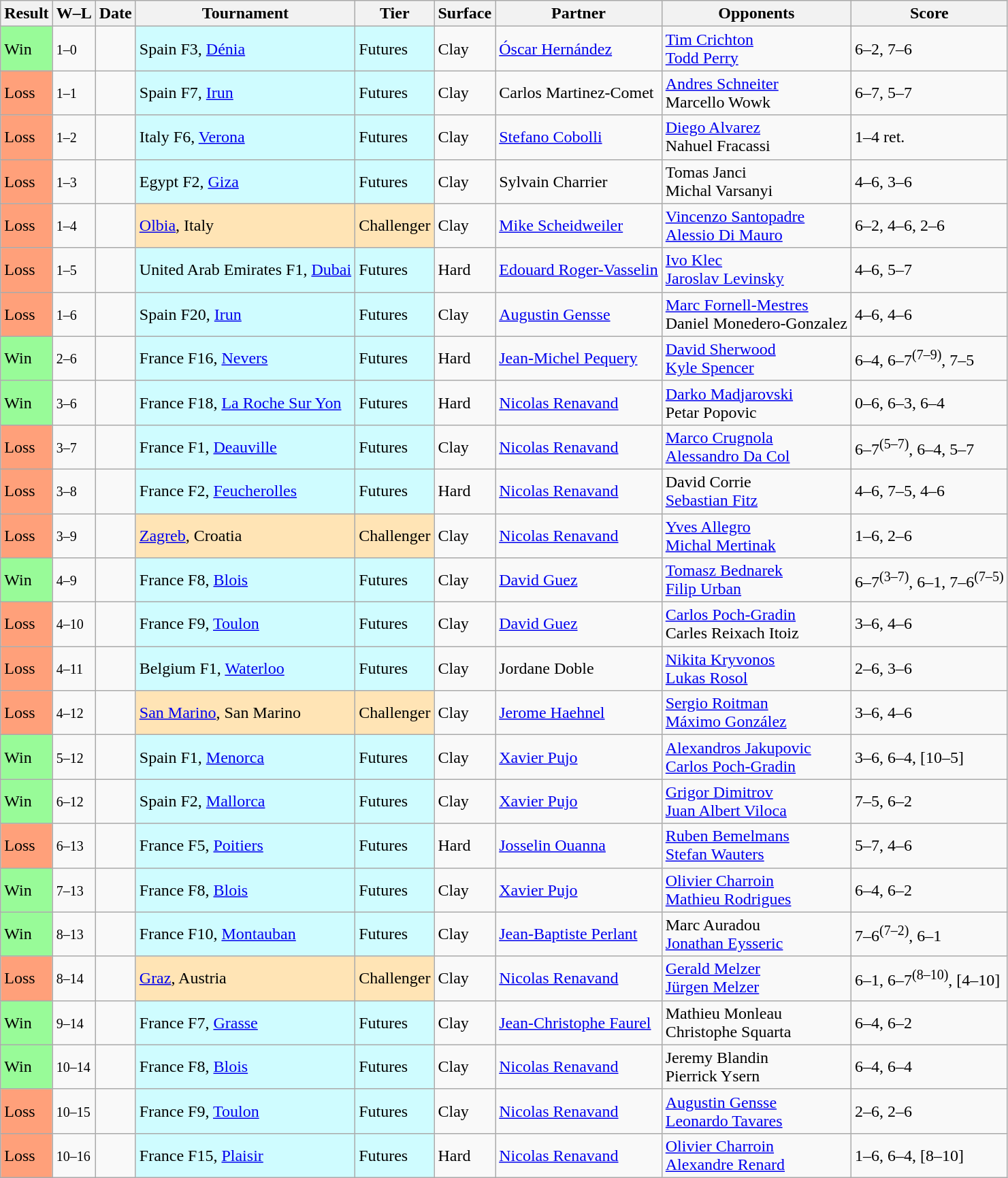<table class="sortable wikitable">
<tr>
<th>Result</th>
<th class="unsortable">W–L</th>
<th>Date</th>
<th>Tournament</th>
<th>Tier</th>
<th>Surface</th>
<th>Partner</th>
<th>Opponents</th>
<th class="unsortable">Score</th>
</tr>
<tr>
<td style="background:#98fb98;">Win</td>
<td><small>1–0</small></td>
<td></td>
<td style="background:#cffcff;">Spain F3, <a href='#'>Dénia</a></td>
<td style="background:#cffcff;">Futures</td>
<td>Clay</td>
<td> <a href='#'>Óscar Hernández</a></td>
<td> <a href='#'>Tim Crichton</a> <br>  <a href='#'>Todd Perry</a></td>
<td>6–2, 7–6</td>
</tr>
<tr>
<td style="background:#ffa07a;">Loss</td>
<td><small>1–1</small></td>
<td></td>
<td style="background:#cffcff;">Spain F7, <a href='#'>Irun</a></td>
<td style="background:#cffcff;">Futures</td>
<td>Clay</td>
<td> Carlos Martinez-Comet</td>
<td> <a href='#'>Andres Schneiter</a> <br>  Marcello Wowk</td>
<td>6–7, 5–7</td>
</tr>
<tr>
<td style="background:#ffa07a;">Loss</td>
<td><small>1–2</small></td>
<td></td>
<td style="background:#cffcff;">Italy F6, <a href='#'>Verona</a></td>
<td style="background:#cffcff;">Futures</td>
<td>Clay</td>
<td> <a href='#'>Stefano Cobolli</a></td>
<td> <a href='#'>Diego Alvarez</a> <br>  Nahuel Fracassi</td>
<td>1–4 ret.</td>
</tr>
<tr>
<td style="background:#ffa07a;">Loss</td>
<td><small>1–3</small></td>
<td></td>
<td style="background:#cffcff;">Egypt F2, <a href='#'>Giza</a></td>
<td style="background:#cffcff;">Futures</td>
<td>Clay</td>
<td> Sylvain Charrier</td>
<td> Tomas Janci <br>  Michal Varsanyi</td>
<td>4–6, 3–6</td>
</tr>
<tr>
<td style="background:#ffa07a;">Loss</td>
<td><small>1–4</small></td>
<td></td>
<td style="background:moccasin;"><a href='#'>Olbia</a>, Italy</td>
<td style="background:moccasin;">Challenger</td>
<td>Clay</td>
<td> <a href='#'>Mike Scheidweiler</a></td>
<td> <a href='#'>Vincenzo Santopadre</a> <br>  <a href='#'>Alessio Di Mauro</a></td>
<td>6–2, 4–6, 2–6</td>
</tr>
<tr>
<td style="background:#ffa07a;">Loss</td>
<td><small>1–5</small></td>
<td></td>
<td style="background:#cffcff;">United Arab Emirates F1, <a href='#'>Dubai</a></td>
<td style="background:#cffcff;">Futures</td>
<td>Hard</td>
<td> <a href='#'>Edouard Roger-Vasselin</a></td>
<td> <a href='#'>Ivo Klec</a> <br>  <a href='#'>Jaroslav Levinsky</a></td>
<td>4–6, 5–7</td>
</tr>
<tr>
<td style="background:#ffa07a;">Loss</td>
<td><small>1–6</small></td>
<td></td>
<td style="background:#cffcff;">Spain F20, <a href='#'>Irun</a></td>
<td style="background:#cffcff;">Futures</td>
<td>Clay</td>
<td> <a href='#'>Augustin Gensse</a></td>
<td> <a href='#'>Marc Fornell-Mestres</a> <br>  Daniel Monedero-Gonzalez</td>
<td>4–6, 4–6</td>
</tr>
<tr>
<td style="background:#98fb98;">Win</td>
<td><small>2–6</small></td>
<td></td>
<td style="background:#cffcff;">France F16, <a href='#'>Nevers</a></td>
<td style="background:#cffcff;">Futures</td>
<td>Hard</td>
<td> <a href='#'>Jean-Michel Pequery</a></td>
<td> <a href='#'>David Sherwood</a> <br>  <a href='#'>Kyle Spencer</a></td>
<td>6–4, 6–7<sup>(7–9)</sup>, 7–5</td>
</tr>
<tr>
<td style="background:#98fb98;">Win</td>
<td><small>3–6</small></td>
<td></td>
<td style="background:#cffcff;">France F18, <a href='#'>La Roche Sur Yon</a></td>
<td style="background:#cffcff;">Futures</td>
<td>Hard</td>
<td> <a href='#'>Nicolas Renavand</a></td>
<td> <a href='#'>Darko Madjarovski</a> <br>  Petar Popovic</td>
<td>0–6, 6–3, 6–4</td>
</tr>
<tr>
<td style="background:#ffa07a;">Loss</td>
<td><small>3–7</small></td>
<td></td>
<td style="background:#cffcff;">France F1, <a href='#'>Deauville</a></td>
<td style="background:#cffcff;">Futures</td>
<td>Clay</td>
<td> <a href='#'>Nicolas Renavand</a></td>
<td> <a href='#'>Marco Crugnola</a> <br>  <a href='#'>Alessandro Da Col</a></td>
<td>6–7<sup>(5–7)</sup>, 6–4, 5–7</td>
</tr>
<tr>
<td style="background:#ffa07a;">Loss</td>
<td><small>3–8</small></td>
<td></td>
<td style="background:#cffcff;">France F2, <a href='#'>Feucherolles</a></td>
<td style="background:#cffcff;">Futures</td>
<td>Hard</td>
<td> <a href='#'>Nicolas Renavand</a></td>
<td> David Corrie <br>  <a href='#'>Sebastian Fitz</a></td>
<td>4–6, 7–5, 4–6</td>
</tr>
<tr>
<td style="background:#ffa07a;">Loss</td>
<td><small>3–9</small></td>
<td></td>
<td style="background:moccasin;"><a href='#'>Zagreb</a>, Croatia</td>
<td style="background:moccasin;">Challenger</td>
<td>Clay</td>
<td> <a href='#'>Nicolas Renavand</a></td>
<td> <a href='#'>Yves Allegro</a> <br>  <a href='#'>Michal Mertinak</a></td>
<td>1–6, 2–6</td>
</tr>
<tr>
<td style="background:#98fb98;">Win</td>
<td><small>4–9</small></td>
<td></td>
<td style="background:#cffcff;">France F8, <a href='#'>Blois</a></td>
<td style="background:#cffcff;">Futures</td>
<td>Clay</td>
<td> <a href='#'>David Guez</a></td>
<td> <a href='#'>Tomasz Bednarek</a> <br>  <a href='#'>Filip Urban</a></td>
<td>6–7<sup>(3–7)</sup>, 6–1, 7–6<sup>(7–5)</sup></td>
</tr>
<tr>
<td style="background:#ffa07a;">Loss</td>
<td><small>4–10</small></td>
<td></td>
<td style="background:#cffcff;">France F9, <a href='#'>Toulon</a></td>
<td style="background:#cffcff;">Futures</td>
<td>Clay</td>
<td> <a href='#'>David Guez</a></td>
<td> <a href='#'>Carlos Poch-Gradin</a> <br>  Carles Reixach Itoiz</td>
<td>3–6, 4–6</td>
</tr>
<tr>
<td style="background:#ffa07a;">Loss</td>
<td><small>4–11</small></td>
<td></td>
<td style="background:#cffcff;">Belgium F1, <a href='#'>Waterloo</a></td>
<td style="background:#cffcff;">Futures</td>
<td>Clay</td>
<td> Jordane Doble</td>
<td> <a href='#'>Nikita Kryvonos</a> <br>  <a href='#'>Lukas Rosol</a></td>
<td>2–6, 3–6</td>
</tr>
<tr>
<td style="background:#ffa07a;">Loss</td>
<td><small>4–12</small></td>
<td></td>
<td style="background:moccasin;"><a href='#'>San Marino</a>, San Marino</td>
<td style="background:moccasin;">Challenger</td>
<td>Clay</td>
<td> <a href='#'>Jerome Haehnel</a></td>
<td> <a href='#'>Sergio Roitman</a> <br>  <a href='#'>Máximo González</a></td>
<td>3–6, 4–6</td>
</tr>
<tr>
<td style="background:#98fb98;">Win</td>
<td><small>5–12</small></td>
<td></td>
<td style="background:#cffcff;">Spain F1, <a href='#'>Menorca</a></td>
<td style="background:#cffcff;">Futures</td>
<td>Clay</td>
<td> <a href='#'>Xavier Pujo</a></td>
<td> <a href='#'>Alexandros Jakupovic</a> <br>  <a href='#'>Carlos Poch-Gradin</a></td>
<td>3–6, 6–4, [10–5]</td>
</tr>
<tr>
<td style="background:#98fb98;">Win</td>
<td><small>6–12</small></td>
<td></td>
<td style="background:#cffcff;">Spain F2, <a href='#'>Mallorca</a></td>
<td style="background:#cffcff;">Futures</td>
<td>Clay</td>
<td> <a href='#'>Xavier Pujo</a></td>
<td> <a href='#'>Grigor Dimitrov</a> <br>  <a href='#'>Juan Albert Viloca</a></td>
<td>7–5, 6–2</td>
</tr>
<tr>
<td style="background:#ffa07a;">Loss</td>
<td><small>6–13</small></td>
<td></td>
<td style="background:#cffcff;">France F5, <a href='#'>Poitiers</a></td>
<td style="background:#cffcff;">Futures</td>
<td>Hard</td>
<td> <a href='#'>Josselin Ouanna</a></td>
<td> <a href='#'>Ruben Bemelmans</a> <br>  <a href='#'>Stefan Wauters</a></td>
<td>5–7, 4–6</td>
</tr>
<tr>
<td style="background:#98fb98;">Win</td>
<td><small>7–13</small></td>
<td></td>
<td style="background:#cffcff;">France F8, <a href='#'>Blois</a></td>
<td style="background:#cffcff;">Futures</td>
<td>Clay</td>
<td> <a href='#'>Xavier Pujo</a></td>
<td> <a href='#'>Olivier Charroin</a> <br>  <a href='#'>Mathieu Rodrigues</a></td>
<td>6–4, 6–2</td>
</tr>
<tr>
<td style="background:#98fb98;">Win</td>
<td><small>8–13</small></td>
<td></td>
<td style="background:#cffcff;">France F10, <a href='#'>Montauban</a></td>
<td style="background:#cffcff;">Futures</td>
<td>Clay</td>
<td> <a href='#'>Jean-Baptiste Perlant</a></td>
<td> Marc Auradou <br>  <a href='#'>Jonathan Eysseric</a></td>
<td>7–6<sup>(7–2)</sup>, 6–1</td>
</tr>
<tr>
<td style="background:#ffa07a;">Loss</td>
<td><small>8–14</small></td>
<td></td>
<td style="background:moccasin;"><a href='#'>Graz</a>, Austria</td>
<td style="background:moccasin;">Challenger</td>
<td>Clay</td>
<td> <a href='#'>Nicolas Renavand</a></td>
<td> <a href='#'>Gerald Melzer</a> <br>  <a href='#'>Jürgen Melzer</a></td>
<td>6–1, 6–7<sup>(8–10)</sup>, [4–10]</td>
</tr>
<tr>
<td style="background:#98fb98;">Win</td>
<td><small>9–14</small></td>
<td></td>
<td style="background:#cffcff;">France F7, <a href='#'>Grasse</a></td>
<td style="background:#cffcff;">Futures</td>
<td>Clay</td>
<td> <a href='#'>Jean-Christophe Faurel</a></td>
<td> Mathieu Monleau <br>  Christophe Squarta</td>
<td>6–4, 6–2</td>
</tr>
<tr>
<td style="background:#98fb98;">Win</td>
<td><small>10–14</small></td>
<td></td>
<td style="background:#cffcff;">France F8, <a href='#'>Blois</a></td>
<td style="background:#cffcff;">Futures</td>
<td>Clay</td>
<td> <a href='#'>Nicolas Renavand</a></td>
<td> Jeremy Blandin <br>  Pierrick Ysern</td>
<td>6–4, 6–4</td>
</tr>
<tr>
<td style="background:#ffa07a;">Loss</td>
<td><small>10–15</small></td>
<td></td>
<td style="background:#cffcff;">France F9, <a href='#'>Toulon</a></td>
<td style="background:#cffcff;">Futures</td>
<td>Clay</td>
<td> <a href='#'>Nicolas Renavand</a></td>
<td> <a href='#'>Augustin Gensse</a> <br>  <a href='#'>Leonardo Tavares</a></td>
<td>2–6, 2–6</td>
</tr>
<tr>
<td style="background:#ffa07a;">Loss</td>
<td><small>10–16</small></td>
<td></td>
<td style="background:#cffcff;">France F15, <a href='#'>Plaisir</a></td>
<td style="background:#cffcff;">Futures</td>
<td>Hard</td>
<td> <a href='#'>Nicolas Renavand</a></td>
<td> <a href='#'>Olivier Charroin</a> <br>  <a href='#'>Alexandre Renard</a></td>
<td>1–6, 6–4, [8–10]</td>
</tr>
</table>
